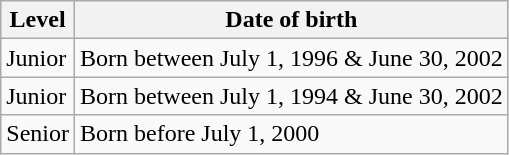<table class="wikitable unsortable" style="text-align:left">
<tr>
<th scope="col">Level</th>
<th scope="col">Date of birth</th>
</tr>
<tr>
<td>Junior <em></em></td>
<td>Born between July 1, 1996 & June 30, 2002</td>
</tr>
<tr>
<td>Junior <em></em></td>
<td>Born between July 1, 1994 & June 30, 2002</td>
</tr>
<tr>
<td>Senior <em></em></td>
<td>Born before July 1, 2000</td>
</tr>
</table>
